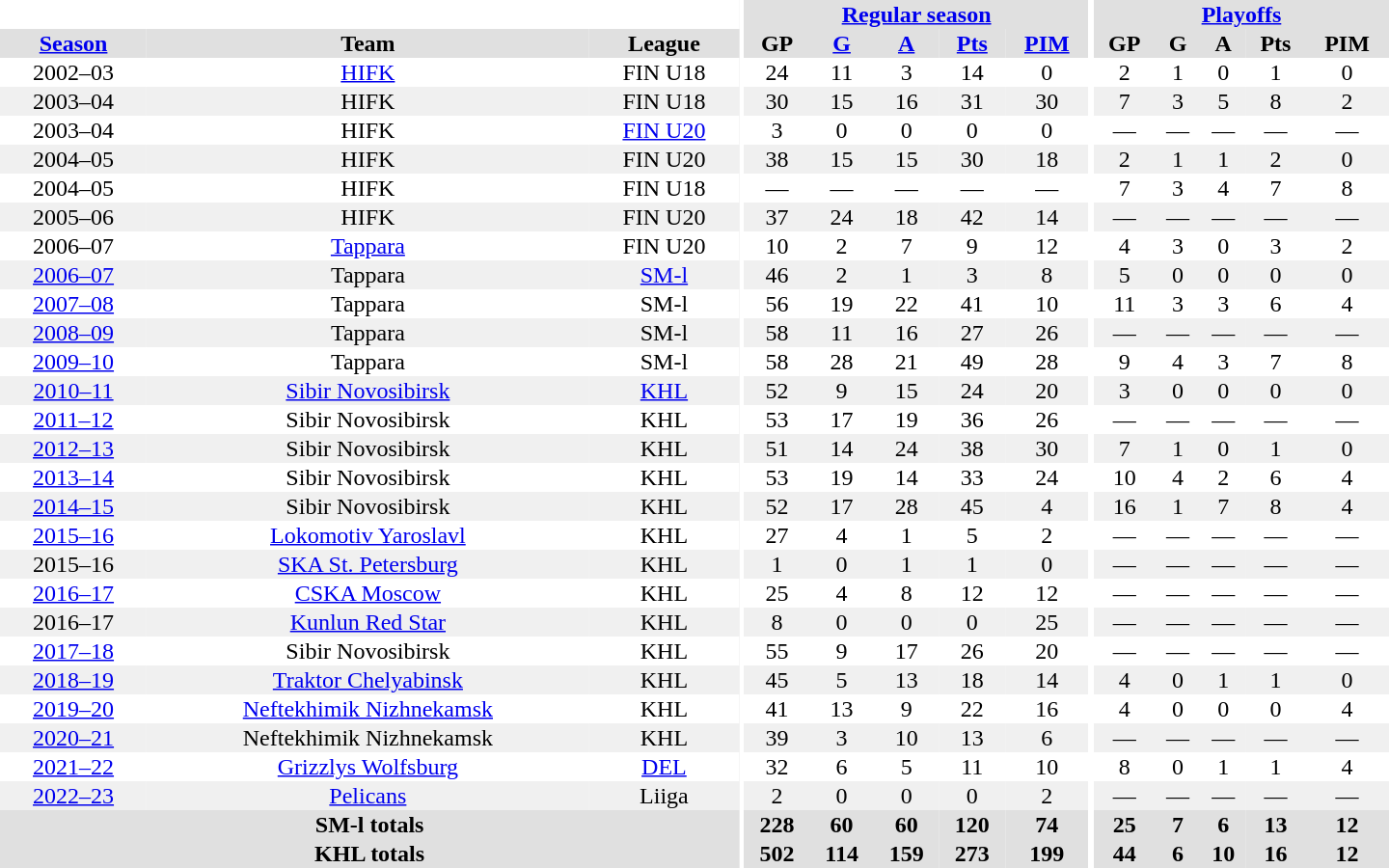<table border="0" cellpadding="1" cellspacing="0" style="text-align:center; width:60em">
<tr bgcolor="#e0e0e0">
<th colspan="3"  bgcolor="#ffffff"></th>
<th rowspan="100" bgcolor="#ffffff"></th>
<th colspan="5"><a href='#'>Regular season</a></th>
<th rowspan="100" bgcolor="#ffffff"></th>
<th colspan="5"><a href='#'>Playoffs</a></th>
</tr>
<tr bgcolor="#e0e0e0">
<th><a href='#'>Season</a></th>
<th>Team</th>
<th>League</th>
<th>GP</th>
<th><a href='#'>G</a></th>
<th><a href='#'>A</a></th>
<th><a href='#'>Pts</a></th>
<th><a href='#'>PIM</a></th>
<th>GP</th>
<th>G</th>
<th>A</th>
<th>Pts</th>
<th>PIM</th>
</tr>
<tr>
<td>2002–03</td>
<td><a href='#'>HIFK</a></td>
<td>FIN U18</td>
<td>24</td>
<td>11</td>
<td>3</td>
<td>14</td>
<td>0</td>
<td>2</td>
<td>1</td>
<td>0</td>
<td>1</td>
<td>0</td>
</tr>
<tr bgcolor="#f0f0f0">
<td>2003–04</td>
<td>HIFK</td>
<td>FIN U18</td>
<td>30</td>
<td>15</td>
<td>16</td>
<td>31</td>
<td>30</td>
<td>7</td>
<td>3</td>
<td>5</td>
<td>8</td>
<td>2</td>
</tr>
<tr>
<td>2003–04</td>
<td>HIFK</td>
<td><a href='#'>FIN U20</a></td>
<td>3</td>
<td>0</td>
<td>0</td>
<td>0</td>
<td>0</td>
<td>—</td>
<td>—</td>
<td>—</td>
<td>—</td>
<td>—</td>
</tr>
<tr bgcolor="#f0f0f0">
<td>2004–05</td>
<td>HIFK</td>
<td>FIN U20</td>
<td>38</td>
<td>15</td>
<td>15</td>
<td>30</td>
<td>18</td>
<td>2</td>
<td>1</td>
<td>1</td>
<td>2</td>
<td>0</td>
</tr>
<tr>
<td>2004–05</td>
<td>HIFK</td>
<td>FIN U18</td>
<td>—</td>
<td>—</td>
<td>—</td>
<td>—</td>
<td>—</td>
<td>7</td>
<td>3</td>
<td>4</td>
<td>7</td>
<td>8</td>
</tr>
<tr bgcolor="#f0f0f0">
<td>2005–06</td>
<td>HIFK</td>
<td>FIN U20</td>
<td>37</td>
<td>24</td>
<td>18</td>
<td>42</td>
<td>14</td>
<td>—</td>
<td>—</td>
<td>—</td>
<td>—</td>
<td>—</td>
</tr>
<tr>
<td>2006–07</td>
<td><a href='#'>Tappara</a></td>
<td>FIN U20</td>
<td>10</td>
<td>2</td>
<td>7</td>
<td>9</td>
<td>12</td>
<td>4</td>
<td>3</td>
<td>0</td>
<td>3</td>
<td>2</td>
</tr>
<tr bgcolor="#f0f0f0">
<td><a href='#'>2006–07</a></td>
<td>Tappara</td>
<td><a href='#'>SM-l</a></td>
<td>46</td>
<td>2</td>
<td>1</td>
<td>3</td>
<td>8</td>
<td>5</td>
<td>0</td>
<td>0</td>
<td>0</td>
<td>0</td>
</tr>
<tr>
<td><a href='#'>2007–08</a></td>
<td>Tappara</td>
<td>SM-l</td>
<td>56</td>
<td>19</td>
<td>22</td>
<td>41</td>
<td>10</td>
<td>11</td>
<td>3</td>
<td>3</td>
<td>6</td>
<td>4</td>
</tr>
<tr bgcolor="#f0f0f0">
<td><a href='#'>2008–09</a></td>
<td>Tappara</td>
<td>SM-l</td>
<td>58</td>
<td>11</td>
<td>16</td>
<td>27</td>
<td>26</td>
<td>—</td>
<td>—</td>
<td>—</td>
<td>—</td>
<td>—</td>
</tr>
<tr>
<td><a href='#'>2009–10</a></td>
<td>Tappara</td>
<td>SM-l</td>
<td>58</td>
<td>28</td>
<td>21</td>
<td>49</td>
<td>28</td>
<td>9</td>
<td>4</td>
<td>3</td>
<td>7</td>
<td>8</td>
</tr>
<tr bgcolor="#f0f0f0">
<td><a href='#'>2010–11</a></td>
<td><a href='#'>Sibir Novosibirsk</a></td>
<td><a href='#'>KHL</a></td>
<td>52</td>
<td>9</td>
<td>15</td>
<td>24</td>
<td>20</td>
<td>3</td>
<td>0</td>
<td>0</td>
<td>0</td>
<td>0</td>
</tr>
<tr>
<td><a href='#'>2011–12</a></td>
<td>Sibir Novosibirsk</td>
<td>KHL</td>
<td>53</td>
<td>17</td>
<td>19</td>
<td>36</td>
<td>26</td>
<td>—</td>
<td>—</td>
<td>—</td>
<td>—</td>
<td>—</td>
</tr>
<tr bgcolor="#f0f0f0">
<td><a href='#'>2012–13</a></td>
<td>Sibir Novosibirsk</td>
<td>KHL</td>
<td>51</td>
<td>14</td>
<td>24</td>
<td>38</td>
<td>30</td>
<td>7</td>
<td>1</td>
<td>0</td>
<td>1</td>
<td>0</td>
</tr>
<tr>
<td><a href='#'>2013–14</a></td>
<td>Sibir Novosibirsk</td>
<td>KHL</td>
<td>53</td>
<td>19</td>
<td>14</td>
<td>33</td>
<td>24</td>
<td>10</td>
<td>4</td>
<td>2</td>
<td>6</td>
<td>4</td>
</tr>
<tr bgcolor="#f0f0f0">
<td><a href='#'>2014–15</a></td>
<td>Sibir Novosibirsk</td>
<td>KHL</td>
<td>52</td>
<td>17</td>
<td>28</td>
<td>45</td>
<td>4</td>
<td>16</td>
<td>1</td>
<td>7</td>
<td>8</td>
<td>4</td>
</tr>
<tr>
<td><a href='#'>2015–16</a></td>
<td><a href='#'>Lokomotiv Yaroslavl</a></td>
<td>KHL</td>
<td>27</td>
<td>4</td>
<td>1</td>
<td>5</td>
<td>2</td>
<td>—</td>
<td>—</td>
<td>—</td>
<td>—</td>
<td>—</td>
</tr>
<tr bgcolor="#f0f0f0">
<td>2015–16</td>
<td><a href='#'>SKA St. Petersburg</a></td>
<td>KHL</td>
<td>1</td>
<td>0</td>
<td>1</td>
<td>1</td>
<td>0</td>
<td>—</td>
<td>—</td>
<td>—</td>
<td>—</td>
<td>—</td>
</tr>
<tr>
<td><a href='#'>2016–17</a></td>
<td><a href='#'>CSKA Moscow</a></td>
<td>KHL</td>
<td>25</td>
<td>4</td>
<td>8</td>
<td>12</td>
<td>12</td>
<td>—</td>
<td>—</td>
<td>—</td>
<td>—</td>
<td>—</td>
</tr>
<tr bgcolor="#f0f0f0">
<td>2016–17</td>
<td><a href='#'>Kunlun Red Star</a></td>
<td>KHL</td>
<td>8</td>
<td>0</td>
<td>0</td>
<td>0</td>
<td>25</td>
<td>—</td>
<td>—</td>
<td>—</td>
<td>—</td>
<td>—</td>
</tr>
<tr>
<td><a href='#'>2017–18</a></td>
<td>Sibir Novosibirsk</td>
<td>KHL</td>
<td>55</td>
<td>9</td>
<td>17</td>
<td>26</td>
<td>20</td>
<td>—</td>
<td>—</td>
<td>—</td>
<td>—</td>
<td>—</td>
</tr>
<tr bgcolor="#f0f0f0">
<td><a href='#'>2018–19</a></td>
<td><a href='#'>Traktor Chelyabinsk</a></td>
<td>KHL</td>
<td>45</td>
<td>5</td>
<td>13</td>
<td>18</td>
<td>14</td>
<td>4</td>
<td>0</td>
<td>1</td>
<td>1</td>
<td>0</td>
</tr>
<tr>
<td><a href='#'>2019–20</a></td>
<td><a href='#'>Neftekhimik Nizhnekamsk</a></td>
<td>KHL</td>
<td>41</td>
<td>13</td>
<td>9</td>
<td>22</td>
<td>16</td>
<td>4</td>
<td>0</td>
<td>0</td>
<td>0</td>
<td>4</td>
</tr>
<tr bgcolor="#f0f0f0">
<td><a href='#'>2020–21</a></td>
<td>Neftekhimik Nizhnekamsk</td>
<td>KHL</td>
<td>39</td>
<td>3</td>
<td>10</td>
<td>13</td>
<td>6</td>
<td>—</td>
<td>—</td>
<td>—</td>
<td>—</td>
<td>—</td>
</tr>
<tr>
<td><a href='#'>2021–22</a></td>
<td><a href='#'>Grizzlys Wolfsburg</a></td>
<td><a href='#'>DEL</a></td>
<td>32</td>
<td>6</td>
<td>5</td>
<td>11</td>
<td>10</td>
<td>8</td>
<td>0</td>
<td>1</td>
<td>1</td>
<td>4</td>
</tr>
<tr bgcolor="#f0f0f0">
<td><a href='#'>2022–23</a></td>
<td><a href='#'>Pelicans</a></td>
<td>Liiga</td>
<td>2</td>
<td>0</td>
<td>0</td>
<td>0</td>
<td>2</td>
<td>—</td>
<td>—</td>
<td>—</td>
<td>—</td>
<td>—</td>
</tr>
<tr bgcolor="#e0e0e0">
<th colspan="3">SM-l totals</th>
<th>228</th>
<th>60</th>
<th>60</th>
<th>120</th>
<th>74</th>
<th>25</th>
<th>7</th>
<th>6</th>
<th>13</th>
<th>12</th>
</tr>
<tr bgcolor="#e0e0e0">
<th colspan="3">KHL totals</th>
<th>502</th>
<th>114</th>
<th>159</th>
<th>273</th>
<th>199</th>
<th>44</th>
<th>6</th>
<th>10</th>
<th>16</th>
<th>12</th>
</tr>
</table>
